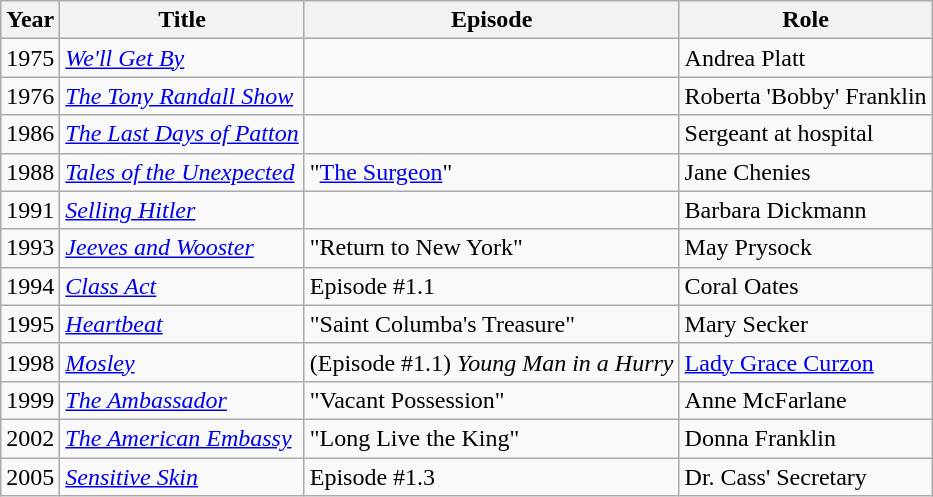<table class=wikitable>
<tr>
<th>Year</th>
<th>Title</th>
<th>Episode</th>
<th>Role</th>
</tr>
<tr>
<td>1975</td>
<td><em><a href='#'>We'll Get By</a></em></td>
<td></td>
<td>Andrea Platt</td>
</tr>
<tr>
<td>1976</td>
<td><em><a href='#'>The Tony Randall Show</a></em></td>
<td></td>
<td>Roberta 'Bobby' Franklin</td>
</tr>
<tr>
<td>1986</td>
<td><em><a href='#'>The Last Days of Patton</a></em></td>
<td></td>
<td>Sergeant at hospital</td>
</tr>
<tr>
<td>1988</td>
<td><em><a href='#'>Tales of the Unexpected</a></em></td>
<td>"<a href='#'>The Surgeon</a>"</td>
<td>Jane Chenies</td>
</tr>
<tr>
<td>1991</td>
<td><em><a href='#'>Selling Hitler</a></em></td>
<td></td>
<td>Barbara Dickmann</td>
</tr>
<tr>
<td>1993</td>
<td><em><a href='#'>Jeeves and Wooster</a></em></td>
<td>"Return to New York"</td>
<td>May Prysock</td>
</tr>
<tr>
<td>1994</td>
<td><em><a href='#'>Class Act</a></em></td>
<td>Episode #1.1</td>
<td>Coral Oates</td>
</tr>
<tr>
<td>1995</td>
<td><em><a href='#'>Heartbeat</a></em></td>
<td>"Saint Columba's Treasure"</td>
<td>Mary Secker</td>
</tr>
<tr>
<td>1998</td>
<td><em><a href='#'>Mosley</a></em></td>
<td>(Episode #1.1) <em>Young Man in a Hurry</em></td>
<td><a href='#'>Lady Grace Curzon</a></td>
</tr>
<tr>
<td>1999</td>
<td><em><a href='#'>The Ambassador</a></em></td>
<td>"Vacant Possession"</td>
<td>Anne McFarlane</td>
</tr>
<tr>
<td>2002</td>
<td><em><a href='#'>The American Embassy</a></em></td>
<td>"Long Live the King"</td>
<td>Donna Franklin</td>
</tr>
<tr>
<td>2005</td>
<td><em><a href='#'>Sensitive Skin</a></em></td>
<td>Episode #1.3</td>
<td>Dr. Cass' Secretary</td>
</tr>
</table>
